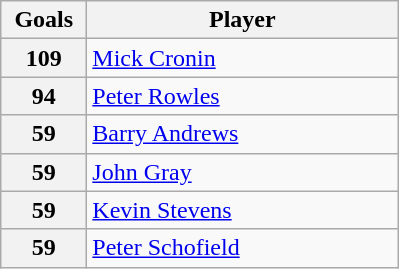<table class="wikitable" style="text-align:left;">
<tr>
<th width=50>Goals</th>
<th width=200>Player</th>
</tr>
<tr>
<th>109</th>
<td> <a href='#'>Mick Cronin</a></td>
</tr>
<tr>
<th>94</th>
<td> <a href='#'>Peter Rowles</a></td>
</tr>
<tr>
<th>59</th>
<td> <a href='#'>Barry Andrews</a></td>
</tr>
<tr>
<th>59</th>
<td> <a href='#'>John Gray</a></td>
</tr>
<tr>
<th>59</th>
<td> <a href='#'>Kevin Stevens</a></td>
</tr>
<tr>
<th>59</th>
<td> <a href='#'>Peter Schofield</a></td>
</tr>
</table>
